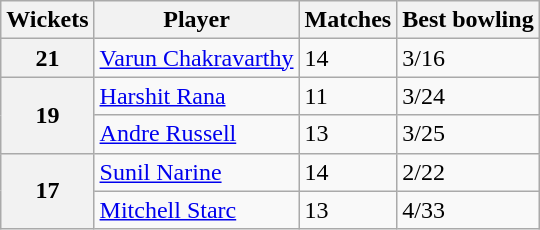<table class="wikitable">
<tr>
<th>Wickets</th>
<th>Player</th>
<th>Matches</th>
<th>Best bowling</th>
</tr>
<tr>
<th>21</th>
<td><a href='#'>Varun Chakravarthy</a></td>
<td>14</td>
<td>3/16</td>
</tr>
<tr>
<th rowspan=2>19</th>
<td><a href='#'>Harshit Rana</a></td>
<td>11</td>
<td>3/24</td>
</tr>
<tr>
<td><a href='#'>Andre Russell</a></td>
<td>13</td>
<td>3/25</td>
</tr>
<tr>
<th rowspan=2>17</th>
<td><a href='#'>Sunil Narine</a></td>
<td>14</td>
<td>2/22</td>
</tr>
<tr>
<td><a href='#'>Mitchell Starc</a></td>
<td>13</td>
<td>4/33</td>
</tr>
</table>
